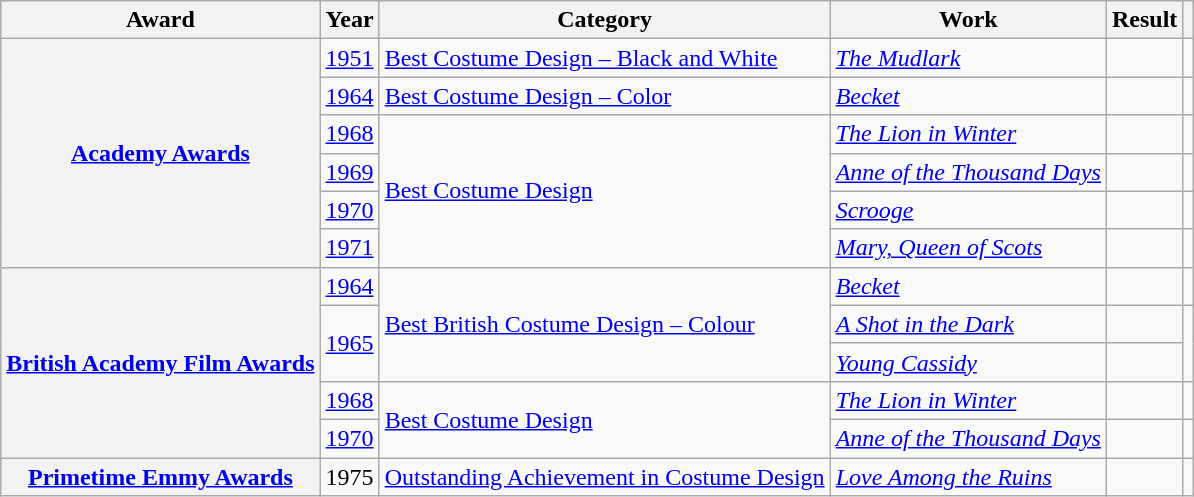<table class="wikitable">
<tr>
<th>Award</th>
<th>Year</th>
<th>Category</th>
<th>Work</th>
<th>Result</th>
<th class="unsortable"></th>
</tr>
<tr>
<th rowspan="6" scope="row" style="text-align:center;"><a href='#'>Academy Awards</a></th>
<td style="text-align:center;"><a href='#'>1951</a></td>
<td><a href='#'>Best Costume Design – Black and White</a></td>
<td><em><a href='#'>The Mudlark</a></em></td>
<td></td>
<td style="text-align:center;"></td>
</tr>
<tr>
<td style="text-align:center;"><a href='#'>1964</a></td>
<td><a href='#'>Best Costume Design – Color</a></td>
<td><em><a href='#'>Becket</a></em></td>
<td></td>
<td style="text-align:center;"></td>
</tr>
<tr>
<td style="text-align:center;"><a href='#'>1968</a></td>
<td rowspan="4"><a href='#'>Best Costume Design</a></td>
<td><em><a href='#'>The Lion in Winter</a></em></td>
<td></td>
<td style="text-align:center;"></td>
</tr>
<tr>
<td style="text-align:center;"><a href='#'>1969</a></td>
<td><em><a href='#'>Anne of the Thousand Days</a></em></td>
<td></td>
<td style="text-align:center;"></td>
</tr>
<tr>
<td style="text-align:center;"><a href='#'>1970</a></td>
<td><em><a href='#'>Scrooge</a></em></td>
<td></td>
<td style="text-align:center;"></td>
</tr>
<tr>
<td style="text-align:center;"><a href='#'>1971</a></td>
<td><em><a href='#'>Mary, Queen of Scots</a></em></td>
<td></td>
<td style="text-align:center;"></td>
</tr>
<tr>
<th rowspan="5" scope="row" style="text-align:center;"><a href='#'>British Academy Film Awards</a></th>
<td style="text-align:center;"><a href='#'>1964</a></td>
<td rowspan="3"><a href='#'>Best British Costume Design – Colour</a></td>
<td><em><a href='#'>Becket</a></em></td>
<td></td>
<td style="text-align:center;"></td>
</tr>
<tr>
<td rowspan="2", style="text-align:center;"><a href='#'>1965</a></td>
<td><em><a href='#'>A Shot in the Dark</a></em></td>
<td></td>
<td rowspan="2", style="text-align:center;"></td>
</tr>
<tr>
<td><em><a href='#'>Young Cassidy</a></em></td>
<td></td>
</tr>
<tr>
<td style="text-align:center;"><a href='#'>1968</a></td>
<td rowspan="2"><a href='#'>Best Costume Design</a></td>
<td><em><a href='#'>The Lion in Winter</a></em></td>
<td></td>
<td style="text-align:center;"></td>
</tr>
<tr>
<td style="text-align:center;"><a href='#'>1970</a></td>
<td><em><a href='#'>Anne of the Thousand Days</a></em></td>
<td></td>
<td style="text-align:center;"></td>
</tr>
<tr>
<th scope="row" style="text-align:center;"><a href='#'>Primetime Emmy Awards</a></th>
<td style="text-align:center;">1975</td>
<td><a href='#'>Outstanding Achievement in Costume Design</a></td>
<td><em><a href='#'>Love Among the Ruins</a></em></td>
<td></td>
<td style="text-align:center;"></td>
</tr>
</table>
